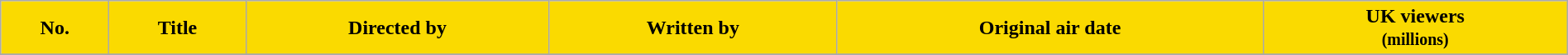<table class="wikitable plainrowheaders" style="width:100%;">
<tr>
<th style="color:#; background:#fada00;">No.</th>
<th style="color:#; background:#fada00;">Title</th>
<th style="color:#; background:#fada00;">Directed by</th>
<th style="color:#; background:#fada00;">Written by</th>
<th style="color:#; background:#fada00;">Original air date</th>
<th style="color:#; background:#fada00;">UK viewers<br><small>(millions)</small></th>
</tr>
<tr>
</tr>
</table>
